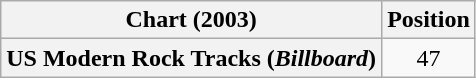<table class="wikitable plainrowheaders" style="text-align:center">
<tr>
<th>Chart (2003)</th>
<th>Position</th>
</tr>
<tr>
<th scope="row">US Modern Rock Tracks (<em>Billboard</em>)</th>
<td>47</td>
</tr>
</table>
